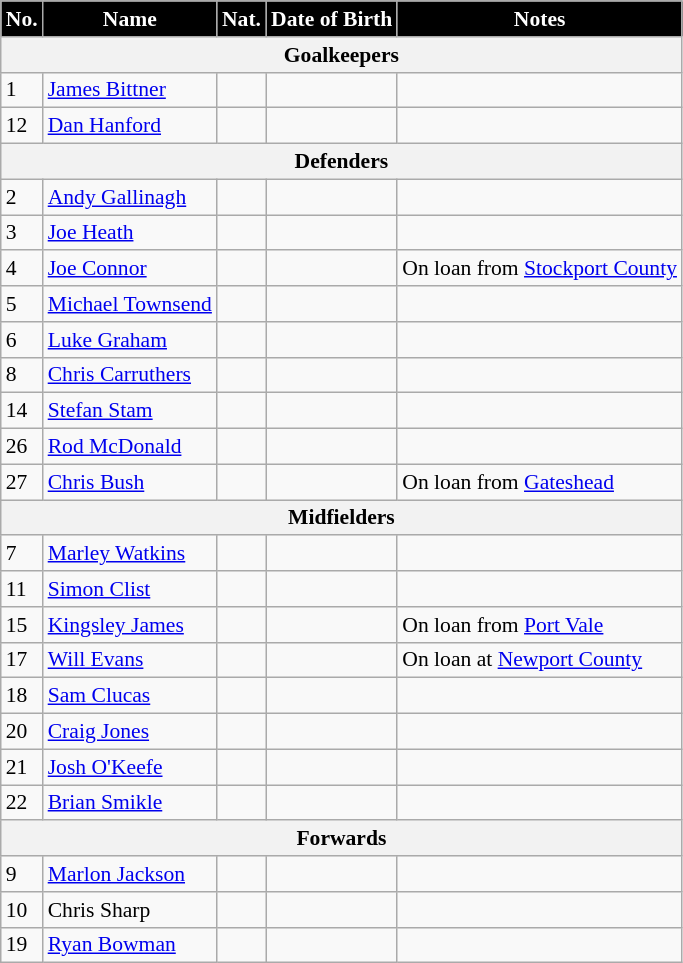<table class="wikitable defaultcenter col2left col4left col5left" style="font-size:90%">
<tr>
<th style="background:#000; color:white;">No.</th>
<th style="background:#000; color:white;">Name</th>
<th style="background:#000; color:white;">Nat.</th>
<th style="background:#000; color:white;">Date of Birth</th>
<th style="background:#000; color:white;">Notes</th>
</tr>
<tr>
<th colspan="5"><strong>Goalkeepers</strong></th>
</tr>
<tr>
<td>1</td>
<td><a href='#'>James Bittner</a></td>
<td></td>
<td></td>
<td></td>
</tr>
<tr>
<td>12</td>
<td><a href='#'>Dan Hanford</a></td>
<td></td>
<td></td>
<td></td>
</tr>
<tr>
<th colspan="5"><strong>Defenders</strong></th>
</tr>
<tr>
<td>2</td>
<td><a href='#'>Andy Gallinagh</a></td>
<td></td>
<td></td>
<td></td>
</tr>
<tr>
<td>3</td>
<td><a href='#'>Joe Heath</a></td>
<td></td>
<td></td>
<td></td>
</tr>
<tr>
<td>4</td>
<td><a href='#'>Joe Connor</a></td>
<td></td>
<td></td>
<td>On loan from <a href='#'>Stockport County</a></td>
</tr>
<tr>
<td>5</td>
<td><a href='#'>Michael Townsend</a></td>
<td></td>
<td></td>
<td></td>
</tr>
<tr>
<td>6</td>
<td><a href='#'>Luke Graham</a></td>
<td></td>
<td></td>
<td></td>
</tr>
<tr>
<td>8</td>
<td><a href='#'>Chris Carruthers</a></td>
<td></td>
<td></td>
<td></td>
</tr>
<tr>
<td>14</td>
<td><a href='#'>Stefan Stam</a></td>
<td></td>
<td></td>
<td></td>
</tr>
<tr>
<td>26</td>
<td><a href='#'>Rod McDonald</a></td>
<td></td>
<td></td>
<td></td>
</tr>
<tr>
<td>27</td>
<td><a href='#'>Chris Bush</a></td>
<td></td>
<td></td>
<td>On loan from <a href='#'>Gateshead</a></td>
</tr>
<tr>
<th colspan="5"><strong>Midfielders</strong></th>
</tr>
<tr>
<td>7</td>
<td><a href='#'>Marley Watkins</a></td>
<td></td>
<td></td>
<td></td>
</tr>
<tr>
<td>11</td>
<td><a href='#'>Simon Clist</a></td>
<td></td>
<td></td>
<td></td>
</tr>
<tr>
<td>15</td>
<td><a href='#'>Kingsley James</a></td>
<td></td>
<td></td>
<td>On loan from <a href='#'>Port Vale</a></td>
</tr>
<tr>
<td>17</td>
<td><a href='#'>Will Evans</a></td>
<td></td>
<td></td>
<td>On loan at <a href='#'>Newport County</a></td>
</tr>
<tr>
<td>18</td>
<td><a href='#'>Sam Clucas</a></td>
<td></td>
<td></td>
<td></td>
</tr>
<tr>
<td>20</td>
<td><a href='#'>Craig Jones</a></td>
<td></td>
<td></td>
<td></td>
</tr>
<tr>
<td>21</td>
<td><a href='#'>Josh O'Keefe</a></td>
<td></td>
<td></td>
<td></td>
</tr>
<tr>
<td>22</td>
<td><a href='#'>Brian Smikle</a></td>
<td></td>
<td></td>
<td></td>
</tr>
<tr>
<th colspan="5"><strong>Forwards</strong></th>
</tr>
<tr>
<td>9</td>
<td><a href='#'>Marlon Jackson</a></td>
<td></td>
<td></td>
<td></td>
</tr>
<tr>
<td>10</td>
<td>Chris Sharp</td>
<td></td>
<td></td>
<td></td>
</tr>
<tr>
<td>19</td>
<td><a href='#'>Ryan Bowman</a></td>
<td></td>
<td></td>
<td></td>
</tr>
</table>
